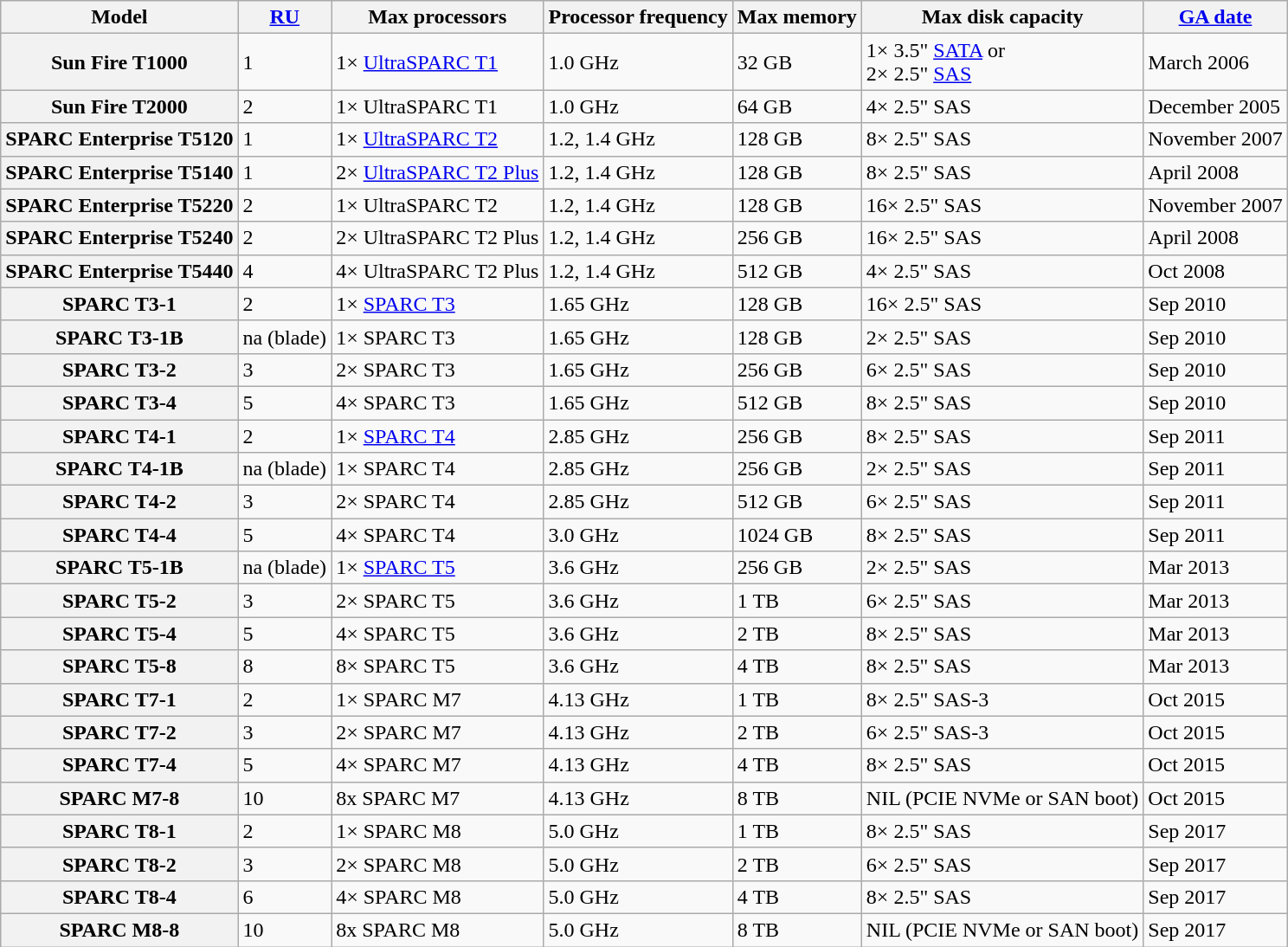<table class="wikitable sortable">
<tr>
<th>Model</th>
<th><a href='#'>RU</a></th>
<th>Max processors</th>
<th>Processor frequency</th>
<th>Max memory</th>
<th>Max disk capacity</th>
<th><a href='#'>GA date</a></th>
</tr>
<tr>
<th>Sun Fire T1000</th>
<td>1</td>
<td>1× <a href='#'>UltraSPARC T1</a></td>
<td>1.0 GHz</td>
<td>32 GB</td>
<td>1× 3.5" <a href='#'>SATA</a> or<br>2× 2.5" <a href='#'>SAS</a></td>
<td>March 2006</td>
</tr>
<tr>
<th>Sun Fire T2000</th>
<td>2</td>
<td>1× UltraSPARC T1</td>
<td>1.0 GHz</td>
<td>64 GB</td>
<td>4× 2.5" SAS</td>
<td>December 2005</td>
</tr>
<tr>
<th>SPARC Enterprise T5120</th>
<td>1</td>
<td>1× <a href='#'>UltraSPARC T2</a></td>
<td>1.2, 1.4 GHz</td>
<td>128 GB</td>
<td>8× 2.5" SAS</td>
<td>November 2007</td>
</tr>
<tr>
<th>SPARC Enterprise T5140</th>
<td>1</td>
<td>2× <a href='#'>UltraSPARC T2 Plus</a></td>
<td>1.2, 1.4 GHz</td>
<td>128 GB</td>
<td>8× 2.5" SAS</td>
<td>April 2008</td>
</tr>
<tr>
<th>SPARC Enterprise T5220</th>
<td>2</td>
<td>1× UltraSPARC T2</td>
<td>1.2, 1.4 GHz</td>
<td>128 GB</td>
<td>16× 2.5" SAS</td>
<td>November 2007</td>
</tr>
<tr>
<th>SPARC Enterprise T5240</th>
<td>2</td>
<td>2× UltraSPARC T2 Plus</td>
<td>1.2, 1.4 GHz</td>
<td>256 GB</td>
<td>16× 2.5" SAS</td>
<td>April 2008</td>
</tr>
<tr>
<th>SPARC Enterprise T5440</th>
<td>4</td>
<td>4× UltraSPARC T2 Plus</td>
<td>1.2, 1.4 GHz</td>
<td>512 GB</td>
<td>4× 2.5" SAS</td>
<td>Oct 2008</td>
</tr>
<tr>
<th>SPARC T3-1</th>
<td>2</td>
<td>1× <a href='#'>SPARC T3</a></td>
<td>1.65 GHz</td>
<td>128 GB</td>
<td>16× 2.5" SAS</td>
<td>Sep 2010</td>
</tr>
<tr>
<th>SPARC T3-1B</th>
<td>na (blade)</td>
<td>1× SPARC T3</td>
<td>1.65 GHz</td>
<td>128 GB</td>
<td>2× 2.5" SAS</td>
<td>Sep 2010</td>
</tr>
<tr>
<th>SPARC T3-2</th>
<td>3</td>
<td>2×  SPARC T3</td>
<td>1.65 GHz</td>
<td>256 GB</td>
<td>6× 2.5" SAS</td>
<td>Sep 2010</td>
</tr>
<tr>
<th>SPARC T3-4</th>
<td>5</td>
<td>4×  SPARC T3</td>
<td>1.65 GHz</td>
<td>512 GB</td>
<td>8× 2.5" SAS</td>
<td>Sep 2010</td>
</tr>
<tr>
<th>SPARC T4-1</th>
<td>2</td>
<td>1× <a href='#'>SPARC T4</a></td>
<td>2.85 GHz</td>
<td>256 GB</td>
<td>8× 2.5" SAS</td>
<td>Sep 2011</td>
</tr>
<tr>
<th>SPARC T4-1B</th>
<td>na (blade)</td>
<td>1× SPARC T4</td>
<td>2.85 GHz</td>
<td>256 GB</td>
<td>2× 2.5" SAS</td>
<td>Sep 2011</td>
</tr>
<tr>
<th>SPARC T4-2</th>
<td>3</td>
<td>2×  SPARC T4</td>
<td>2.85 GHz</td>
<td>512 GB</td>
<td>6× 2.5" SAS</td>
<td>Sep 2011</td>
</tr>
<tr>
<th>SPARC T4-4</th>
<td>5</td>
<td>4×  SPARC T4</td>
<td>3.0 GHz</td>
<td>1024 GB</td>
<td>8× 2.5" SAS</td>
<td>Sep 2011</td>
</tr>
<tr>
<th>SPARC T5-1B</th>
<td>na (blade)</td>
<td>1× <a href='#'>SPARC T5</a></td>
<td>3.6 GHz</td>
<td>256 GB</td>
<td>2× 2.5" SAS</td>
<td>Mar 2013</td>
</tr>
<tr>
<th>SPARC T5-2</th>
<td>3</td>
<td>2× SPARC T5</td>
<td>3.6 GHz</td>
<td>1 TB</td>
<td>6× 2.5" SAS</td>
<td>Mar 2013</td>
</tr>
<tr>
<th>SPARC T5-4</th>
<td>5</td>
<td>4× SPARC T5</td>
<td>3.6 GHz</td>
<td>2 TB</td>
<td>8× 2.5" SAS</td>
<td>Mar 2013</td>
</tr>
<tr>
<th>SPARC T5-8</th>
<td>8</td>
<td>8× SPARC T5</td>
<td>3.6 GHz</td>
<td>4 TB</td>
<td>8× 2.5" SAS</td>
<td>Mar 2013</td>
</tr>
<tr>
<th>SPARC T7-1</th>
<td>2</td>
<td>1× SPARC M7</td>
<td>4.13 GHz</td>
<td>1 TB</td>
<td>8× 2.5" SAS-3</td>
<td>Oct 2015</td>
</tr>
<tr>
<th>SPARC T7-2</th>
<td>3</td>
<td>2× SPARC M7</td>
<td>4.13 GHz</td>
<td>2 TB</td>
<td>6× 2.5" SAS-3</td>
<td>Oct 2015</td>
</tr>
<tr>
<th>SPARC T7-4</th>
<td>5</td>
<td>4× SPARC M7</td>
<td>4.13 GHz</td>
<td>4 TB</td>
<td>8× 2.5" SAS</td>
<td>Oct 2015</td>
</tr>
<tr>
<th>SPARC M7-8</th>
<td>10</td>
<td>8x SPARC M7</td>
<td>4.13 GHz</td>
<td>8 TB</td>
<td>NIL (PCIE NVMe or SAN boot)</td>
<td>Oct 2015</td>
</tr>
<tr>
<th>SPARC T8-1</th>
<td>2</td>
<td>1× SPARC M8</td>
<td>5.0 GHz</td>
<td>1 TB</td>
<td>8× 2.5" SAS</td>
<td>Sep 2017</td>
</tr>
<tr>
<th>SPARC T8-2</th>
<td>3</td>
<td>2× SPARC M8</td>
<td>5.0 GHz</td>
<td>2 TB</td>
<td>6× 2.5" SAS</td>
<td>Sep 2017</td>
</tr>
<tr>
<th>SPARC T8-4</th>
<td>6</td>
<td>4× SPARC M8</td>
<td>5.0 GHz</td>
<td>4 TB</td>
<td>8× 2.5" SAS</td>
<td>Sep 2017</td>
</tr>
<tr>
<th>SPARC M8-8</th>
<td>10</td>
<td>8x SPARC M8</td>
<td>5.0 GHz</td>
<td>8 TB</td>
<td>NIL (PCIE NVMe or SAN boot)</td>
<td>Sep 2017</td>
</tr>
</table>
